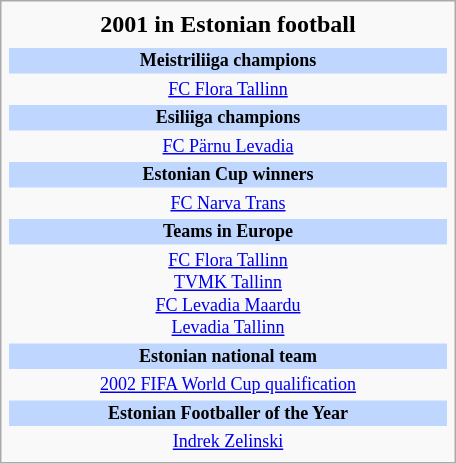<table class="infobox football" style="width: 19em; text-align: center;">
<tr>
<th colspan=3 style="font-size: 16px;">2001 in Estonian football</th>
</tr>
<tr>
<td colspan=3 style="font-size: 12px; line-height: 14px;"><span></span></td>
</tr>
<tr>
<td colspan=3 style="font-size: 12px; background: #BFD7FF;"><strong>Meistriliiga champions</strong></td>
</tr>
<tr>
<td colspan=3 style="font-size: 12px;"><a href='#'>FC Flora Tallinn</a></td>
</tr>
<tr>
<td colspan=3 style="font-size: 12px; background: #BFD7FF;"><strong>Esiliiga champions</strong></td>
</tr>
<tr>
<td colspan=3 style="font-size: 12px;"><a href='#'>FC Pärnu Levadia</a></td>
</tr>
<tr>
<td colspan=3 style="font-size: 12px; background: #BFD7FF;"><strong>Estonian Cup winners</strong></td>
</tr>
<tr>
<td colspan=3 style="font-size: 12px;"><a href='#'>FC Narva Trans</a></td>
</tr>
<tr>
<td colspan=3 style="font-size: 12px; background: #BFD7FF;"><strong>Teams in Europe</strong></td>
</tr>
<tr>
<td colspan=3 style="font-size: 12px;"><a href='#'>FC Flora Tallinn</a><br><a href='#'>TVMK Tallinn</a><br><a href='#'>FC Levadia Maardu</a><br><a href='#'>Levadia Tallinn</a></td>
</tr>
<tr>
<td colspan=3 style="font-size: 12px; background: #BFD7FF;"><strong>Estonian national team</strong></td>
</tr>
<tr>
<td colspan=3 style="font-size: 12px;"><a href='#'>2002 FIFA World Cup qualification</a></td>
</tr>
<tr>
<td colspan=3 style="font-size: 12px; background: #BFD7FF;"><strong>Estonian Footballer of the Year</strong></td>
</tr>
<tr>
<td colspan=3 style="font-size: 12px;"><a href='#'>Indrek Zelinski</a></td>
</tr>
</table>
